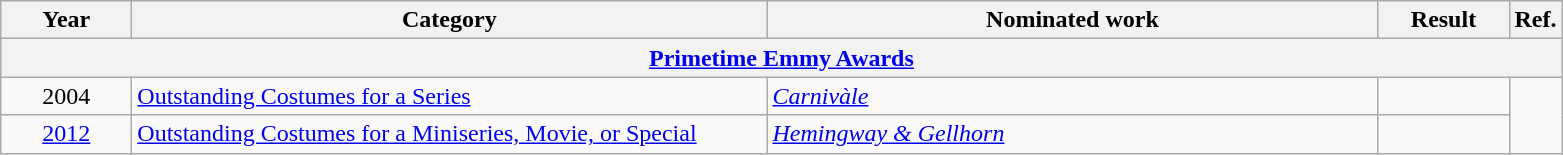<table class=wikitable>
<tr>
<th scope="col" style="width:5em;">Year</th>
<th scope="col" style="width:26em;">Category</th>
<th scope="col" style="width:25em;">Nominated work</th>
<th scope="col" style="width:5em;">Result</th>
<th>Ref.</th>
</tr>
<tr>
<th colspan="5"><a href='#'>Primetime Emmy Awards</a></th>
</tr>
<tr>
<td style="text-align:center;">2004</td>
<td><a href='#'>Outstanding Costumes for a Series</a></td>
<td><em><a href='#'>Carnivàle</a></em> </td>
<td></td>
<td rowspan="2", style="text-align:center;"></td>
</tr>
<tr>
<td style="text-align:center;"><a href='#'>2012</a></td>
<td><a href='#'>Outstanding Costumes for a Miniseries, Movie, or Special</a></td>
<td><em><a href='#'>Hemingway & Gellhorn</a></em></td>
<td></td>
</tr>
</table>
